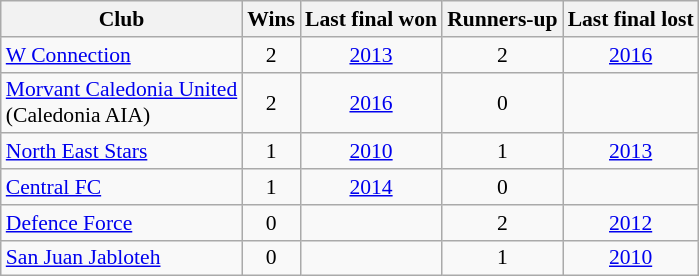<table class="sortable wikitable" style="text-align: center; font-size:90%;">
<tr>
<th>Club</th>
<th>Wins</th>
<th>Last final won</th>
<th>Runners-up</th>
<th>Last final lost</th>
</tr>
<tr>
<td align=left><a href='#'>W Connection</a></td>
<td>2</td>
<td><a href='#'>2013</a></td>
<td>2</td>
<td><a href='#'>2016</a></td>
</tr>
<tr>
<td align=left><a href='#'>Morvant Caledonia United</a><br>(Caledonia AIA)</td>
<td>2</td>
<td><a href='#'>2016</a></td>
<td>0</td>
<td></td>
</tr>
<tr>
<td align=left><a href='#'>North East Stars</a></td>
<td>1</td>
<td><a href='#'>2010</a></td>
<td>1</td>
<td><a href='#'>2013</a></td>
</tr>
<tr>
<td align=left><a href='#'>Central FC</a></td>
<td>1</td>
<td><a href='#'>2014</a></td>
<td>0</td>
<td></td>
</tr>
<tr>
<td align=left><a href='#'>Defence Force</a></td>
<td>0</td>
<td></td>
<td>2</td>
<td><a href='#'>2012</a></td>
</tr>
<tr>
<td align=left><a href='#'>San Juan Jabloteh</a></td>
<td>0</td>
<td></td>
<td>1</td>
<td><a href='#'>2010</a></td>
</tr>
</table>
